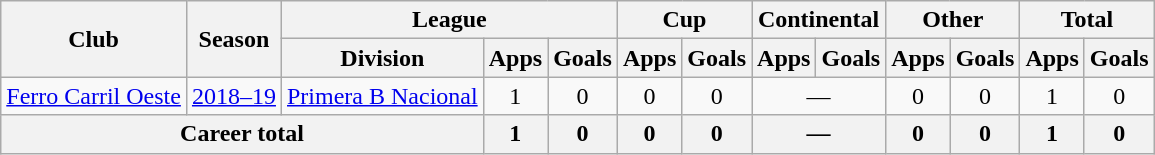<table class="wikitable" style="text-align:center">
<tr>
<th rowspan="2">Club</th>
<th rowspan="2">Season</th>
<th colspan="3">League</th>
<th colspan="2">Cup</th>
<th colspan="2">Continental</th>
<th colspan="2">Other</th>
<th colspan="2">Total</th>
</tr>
<tr>
<th>Division</th>
<th>Apps</th>
<th>Goals</th>
<th>Apps</th>
<th>Goals</th>
<th>Apps</th>
<th>Goals</th>
<th>Apps</th>
<th>Goals</th>
<th>Apps</th>
<th>Goals</th>
</tr>
<tr>
<td rowspan="1"><a href='#'>Ferro Carril Oeste</a></td>
<td><a href='#'>2018–19</a></td>
<td rowspan="1"><a href='#'>Primera B Nacional</a></td>
<td>1</td>
<td>0</td>
<td>0</td>
<td>0</td>
<td colspan="2">—</td>
<td>0</td>
<td>0</td>
<td>1</td>
<td>0</td>
</tr>
<tr>
<th colspan="3">Career total</th>
<th>1</th>
<th>0</th>
<th>0</th>
<th>0</th>
<th colspan="2">—</th>
<th>0</th>
<th>0</th>
<th>1</th>
<th>0</th>
</tr>
</table>
